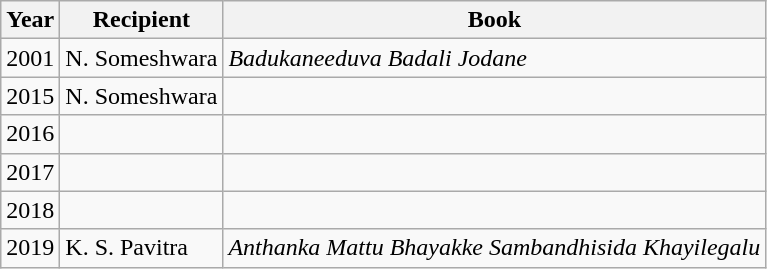<table class="wikitable sortable">
<tr>
<th>Year</th>
<th>Recipient</th>
<th>Book</th>
</tr>
<tr>
<td>2001</td>
<td>N. Someshwara</td>
<td><em>Badukaneeduva Badali Jodane</em></td>
</tr>
<tr>
<td>2015</td>
<td>N. Someshwara</td>
<td></td>
</tr>
<tr>
<td>2016</td>
<td></td>
<td></td>
</tr>
<tr>
<td>2017</td>
<td></td>
<td></td>
</tr>
<tr>
<td>2018</td>
<td></td>
<td></td>
</tr>
<tr>
<td>2019</td>
<td>K. S. Pavitra</td>
<td><em>Anthanka Mattu Bhayakke Sambandhisida Khayilegalu</em></td>
</tr>
</table>
